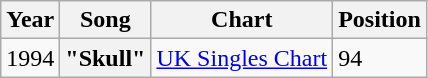<table class="wikitable plainrowheaders">
<tr>
<th>Year</th>
<th>Song</th>
<th>Chart</th>
<th>Position</th>
</tr>
<tr>
<td>1994</td>
<th scope="row">"Skull"</th>
<td><a href='#'>UK Singles Chart</a></td>
<td>94</td>
</tr>
</table>
